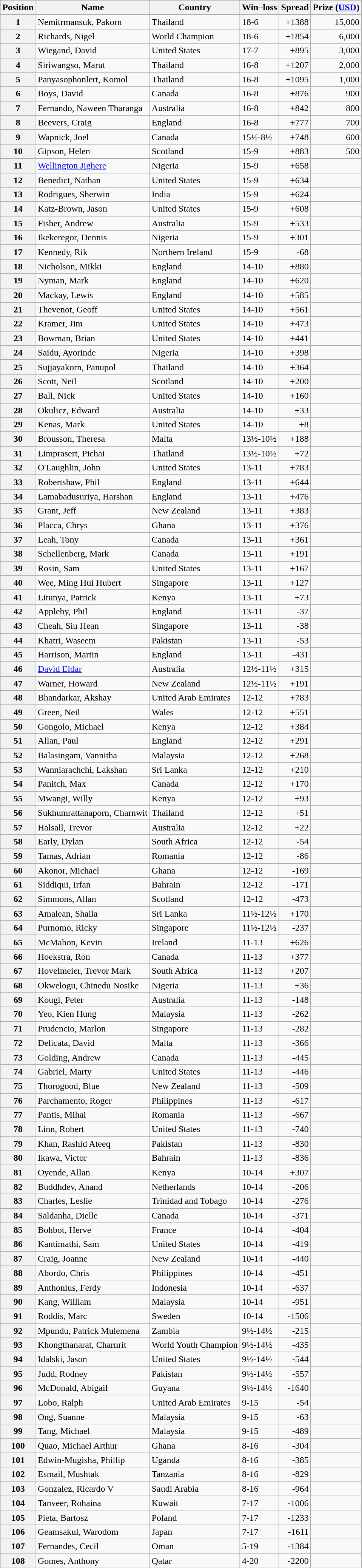<table class="wikitable">
<tr>
<th>Position</th>
<th>Name</th>
<th>Country</th>
<th>Win–loss</th>
<th>Spread</th>
<th>Prize (<a href='#'>USD</a>)</th>
</tr>
<tr>
<th>1</th>
<td>Nemitrmansuk, Pakorn</td>
<td>Thailand</td>
<td>18-6</td>
<td align="right">+1388</td>
<td align="right">15,000</td>
</tr>
<tr>
<th>2</th>
<td>Richards, Nigel</td>
<td>World Champion</td>
<td>18-6</td>
<td align="right">+1854</td>
<td align="right">6,000</td>
</tr>
<tr>
<th>3</th>
<td>Wiegand, David</td>
<td>United States</td>
<td>17-7</td>
<td align="right">+895</td>
<td align="right">3,000</td>
</tr>
<tr>
<th>4</th>
<td>Siriwangso, Marut</td>
<td>Thailand</td>
<td>16-8</td>
<td align="right">+1207</td>
<td align="right">2,000</td>
</tr>
<tr>
<th>5</th>
<td>Panyasophonlert, Komol</td>
<td>Thailand</td>
<td>16-8</td>
<td align="right">+1095</td>
<td align="right">1,000</td>
</tr>
<tr>
<th>6</th>
<td>Boys, David</td>
<td>Canada</td>
<td>16-8</td>
<td align="right">+876</td>
<td align="right">900</td>
</tr>
<tr>
<th>7</th>
<td>Fernando, Naween Tharanga</td>
<td>Australia</td>
<td>16-8</td>
<td align="right">+842</td>
<td align="right">800</td>
</tr>
<tr>
<th>8</th>
<td>Beevers, Craig</td>
<td>England</td>
<td>16-8</td>
<td align="right">+777</td>
<td align="right">700</td>
</tr>
<tr>
<th>9</th>
<td>Wapnick, Joel</td>
<td>Canada</td>
<td>15½-8½</td>
<td align="right">+748</td>
<td align="right">600</td>
</tr>
<tr>
<th>10</th>
<td>Gipson, Helen</td>
<td>Scotland</td>
<td>15-9</td>
<td align="right">+883</td>
<td align="right">500</td>
</tr>
<tr>
<th>11</th>
<td><a href='#'>Wellington Jighere</a></td>
<td>Nigeria</td>
<td>15-9</td>
<td align="right">+658</td>
<td></td>
</tr>
<tr>
<th>12</th>
<td>Benedict, Nathan</td>
<td>United States</td>
<td>15-9</td>
<td align="right">+634</td>
<td></td>
</tr>
<tr>
<th>13</th>
<td>Rodrigues, Sherwin</td>
<td>India</td>
<td>15-9</td>
<td align="right">+624</td>
<td></td>
</tr>
<tr>
<th>14</th>
<td>Katz-Brown, Jason</td>
<td>United States</td>
<td>15-9</td>
<td align="right">+608</td>
<td></td>
</tr>
<tr>
<th>15</th>
<td>Fisher, Andrew</td>
<td>Australia</td>
<td>15-9</td>
<td align="right">+533</td>
<td></td>
</tr>
<tr>
<th>16</th>
<td>Ikekeregor, Dennis</td>
<td>Nigeria</td>
<td>15-9</td>
<td align="right">+301</td>
<td></td>
</tr>
<tr>
<th>17</th>
<td>Kennedy, Rik</td>
<td>Northern Ireland</td>
<td>15-9</td>
<td align="right">-68</td>
<td></td>
</tr>
<tr>
<th>18</th>
<td>Nicholson, Mikki</td>
<td>England</td>
<td>14-10</td>
<td align="right">+880</td>
<td></td>
</tr>
<tr>
<th>19</th>
<td>Nyman, Mark</td>
<td>England</td>
<td>14-10</td>
<td align="right">+620</td>
<td></td>
</tr>
<tr>
<th>20</th>
<td>Mackay, Lewis</td>
<td>England</td>
<td>14-10</td>
<td align="right">+585</td>
<td></td>
</tr>
<tr>
<th>21</th>
<td>Thevenot, Geoff</td>
<td>United States</td>
<td>14-10</td>
<td align="right">+561</td>
<td></td>
</tr>
<tr>
<th>22</th>
<td>Kramer, Jim</td>
<td>United States</td>
<td>14-10</td>
<td align="right">+473</td>
<td></td>
</tr>
<tr>
<th>23</th>
<td>Bowman, Brian</td>
<td>United States</td>
<td>14-10</td>
<td align="right">+441</td>
<td></td>
</tr>
<tr>
<th>24</th>
<td>Saidu, Ayorinde</td>
<td>Nigeria</td>
<td>14-10</td>
<td align="right">+398</td>
<td></td>
</tr>
<tr>
<th>25</th>
<td>Sujjayakorn, Panupol</td>
<td>Thailand</td>
<td>14-10</td>
<td align="right">+364</td>
<td></td>
</tr>
<tr>
<th>26</th>
<td>Scott, Neil</td>
<td>Scotland</td>
<td>14-10</td>
<td align="right">+200</td>
<td></td>
</tr>
<tr>
<th>27</th>
<td>Ball, Nick</td>
<td>United States</td>
<td>14-10</td>
<td align="right">+160</td>
<td></td>
</tr>
<tr>
<th>28</th>
<td>Okulicz, Edward</td>
<td>Australia</td>
<td>14-10</td>
<td align="right">+33</td>
<td></td>
</tr>
<tr>
<th>29</th>
<td>Kenas, Mark</td>
<td>United States</td>
<td>14-10</td>
<td align="right">+8</td>
<td></td>
</tr>
<tr>
<th>30</th>
<td>Brousson, Theresa</td>
<td>Malta</td>
<td>13½-10½</td>
<td align="right">+188</td>
<td></td>
</tr>
<tr>
<th>31</th>
<td>Limprasert, Pichai</td>
<td>Thailand</td>
<td>13½-10½</td>
<td align="right">+72</td>
<td></td>
</tr>
<tr>
<th>32</th>
<td>O'Laughlin, John</td>
<td>United States</td>
<td>13-11</td>
<td align="right">+783</td>
<td></td>
</tr>
<tr>
<th>33</th>
<td>Robertshaw, Phil</td>
<td>England</td>
<td>13-11</td>
<td align="right">+644</td>
<td></td>
</tr>
<tr>
<th>34</th>
<td>Lamabadusuriya, Harshan</td>
<td>England</td>
<td>13-11</td>
<td align="right">+476</td>
<td></td>
</tr>
<tr>
<th>35</th>
<td>Grant, Jeff</td>
<td>New Zealand</td>
<td>13-11</td>
<td align="right">+383</td>
<td></td>
</tr>
<tr>
<th>36</th>
<td>Placca, Chrys</td>
<td>Ghana</td>
<td>13-11</td>
<td align="right">+376</td>
<td></td>
</tr>
<tr>
<th>37</th>
<td>Leah, Tony</td>
<td>Canada</td>
<td>13-11</td>
<td align="right">+361</td>
<td></td>
</tr>
<tr>
<th>38</th>
<td>Schellenberg, Mark</td>
<td>Canada</td>
<td>13-11</td>
<td align="right">+191</td>
<td></td>
</tr>
<tr>
<th>39</th>
<td>Rosin, Sam</td>
<td>United States</td>
<td>13-11</td>
<td align="right">+167</td>
<td></td>
</tr>
<tr>
<th>40</th>
<td>Wee, Ming Hui Hubert</td>
<td>Singapore</td>
<td>13-11</td>
<td align="right">+127</td>
<td></td>
</tr>
<tr>
<th>41</th>
<td>Litunya, Patrick</td>
<td>Kenya</td>
<td>13-11</td>
<td align="right">+73</td>
<td></td>
</tr>
<tr>
<th>42</th>
<td>Appleby, Phil</td>
<td>England</td>
<td>13-11</td>
<td align="right">-37</td>
<td></td>
</tr>
<tr>
<th>43</th>
<td>Cheah, Siu Hean</td>
<td>Singapore</td>
<td>13-11</td>
<td align="right">-38</td>
<td></td>
</tr>
<tr>
<th>44</th>
<td>Khatri, Waseem</td>
<td>Pakistan</td>
<td>13-11</td>
<td align="right">-53</td>
<td></td>
</tr>
<tr>
<th>45</th>
<td>Harrison, Martin</td>
<td>England</td>
<td>13-11</td>
<td align="right">-431</td>
<td></td>
</tr>
<tr>
<th>46</th>
<td><a href='#'>David Eldar</a></td>
<td>Australia</td>
<td>12½-11½</td>
<td align="right">+315</td>
<td></td>
</tr>
<tr>
<th>47</th>
<td>Warner, Howard</td>
<td>New Zealand</td>
<td>12½-11½</td>
<td align="right">+191</td>
<td></td>
</tr>
<tr>
<th>48</th>
<td>Bhandarkar, Akshay</td>
<td>United Arab Emirates</td>
<td>12-12</td>
<td align="right">+783</td>
<td></td>
</tr>
<tr>
<th>49</th>
<td>Green, Neil</td>
<td>Wales</td>
<td>12-12</td>
<td align="right">+551</td>
<td></td>
</tr>
<tr>
<th>50</th>
<td>Gongolo, Michael</td>
<td>Kenya</td>
<td>12-12</td>
<td align="right">+384</td>
<td></td>
</tr>
<tr>
<th>51</th>
<td>Allan, Paul</td>
<td>England</td>
<td>12-12</td>
<td align="right">+291</td>
<td></td>
</tr>
<tr>
<th>52</th>
<td>Balasingam, Vannitha</td>
<td>Malaysia</td>
<td>12-12</td>
<td align="right">+268</td>
<td></td>
</tr>
<tr>
<th>53</th>
<td>Wanniarachchi, Lakshan</td>
<td>Sri Lanka</td>
<td>12-12</td>
<td align="right">+210</td>
<td></td>
</tr>
<tr>
<th>54</th>
<td>Panitch, Max</td>
<td>Canada</td>
<td>12-12</td>
<td align="right">+170</td>
<td></td>
</tr>
<tr>
<th>55</th>
<td>Mwangi, Willy</td>
<td>Kenya</td>
<td>12-12</td>
<td align="right">+93</td>
<td></td>
</tr>
<tr>
<th>56</th>
<td>Sukhumrattanaporn, Charnwit</td>
<td>Thailand</td>
<td>12-12</td>
<td align="right">+51</td>
<td></td>
</tr>
<tr>
<th>57</th>
<td>Halsall, Trevor</td>
<td>Australia</td>
<td>12-12</td>
<td align="right">+22</td>
<td></td>
</tr>
<tr>
<th>58</th>
<td>Early, Dylan</td>
<td>South Africa</td>
<td>12-12</td>
<td align="right">-54</td>
<td></td>
</tr>
<tr>
<th>59</th>
<td>Tamas, Adrian</td>
<td>Romania</td>
<td>12-12</td>
<td align="right">-86</td>
<td></td>
</tr>
<tr>
<th>60</th>
<td>Akonor, Michael</td>
<td>Ghana</td>
<td>12-12</td>
<td align="right">-169</td>
<td></td>
</tr>
<tr>
<th>61</th>
<td>Siddiqui, Irfan</td>
<td>Bahrain</td>
<td>12-12</td>
<td align="right">-171</td>
<td></td>
</tr>
<tr>
<th>62</th>
<td>Simmons, Allan</td>
<td>Scotland</td>
<td>12-12</td>
<td align="right">-473</td>
<td></td>
</tr>
<tr>
<th>63</th>
<td>Amalean, Shaila</td>
<td>Sri Lanka</td>
<td>11½-12½</td>
<td align="right">+170</td>
<td></td>
</tr>
<tr>
<th>64</th>
<td>Purnomo, Ricky</td>
<td>Singapore</td>
<td>11½-12½</td>
<td align="right">-237</td>
<td></td>
</tr>
<tr>
<th>65</th>
<td>McMahon, Kevin</td>
<td>Ireland</td>
<td>11-13</td>
<td align="right">+626</td>
<td></td>
</tr>
<tr>
<th>66</th>
<td>Hoekstra, Ron</td>
<td>Canada</td>
<td>11-13</td>
<td align="right">+377</td>
<td></td>
</tr>
<tr>
<th>67</th>
<td>Hovelmeier, Trevor Mark</td>
<td>South Africa</td>
<td>11-13</td>
<td align="right">+207</td>
<td></td>
</tr>
<tr>
<th>68</th>
<td>Okwelogu, Chinedu Nosike</td>
<td>Nigeria</td>
<td>11-13</td>
<td align="right">+36</td>
<td></td>
</tr>
<tr>
<th>69</th>
<td>Kougi, Peter</td>
<td>Australia</td>
<td>11-13</td>
<td align="right">-148</td>
<td></td>
</tr>
<tr>
<th>70</th>
<td>Yeo, Kien Hung</td>
<td>Malaysia</td>
<td>11-13</td>
<td align="right">-262</td>
<td></td>
</tr>
<tr>
<th>71</th>
<td>Prudencio, Marlon</td>
<td>Singapore</td>
<td>11-13</td>
<td align="right">-282</td>
<td></td>
</tr>
<tr>
<th>72</th>
<td>Delicata, David</td>
<td>Malta</td>
<td>11-13</td>
<td align="right">-366</td>
<td></td>
</tr>
<tr>
<th>73</th>
<td>Golding, Andrew</td>
<td>Canada</td>
<td>11-13</td>
<td align="right">-445</td>
<td></td>
</tr>
<tr>
<th>74</th>
<td>Gabriel, Marty</td>
<td>United States</td>
<td>11-13</td>
<td align="right">-446</td>
<td></td>
</tr>
<tr>
<th>75</th>
<td>Thorogood, Blue</td>
<td>New Zealand</td>
<td>11-13</td>
<td align="right">-509</td>
<td></td>
</tr>
<tr>
<th>76</th>
<td>Parchamento, Roger</td>
<td>Philippines</td>
<td>11-13</td>
<td align="right">-617</td>
<td></td>
</tr>
<tr>
<th>77</th>
<td>Pantis, Mihai</td>
<td>Romania</td>
<td>11-13</td>
<td align="right">-667</td>
<td></td>
</tr>
<tr>
<th>78</th>
<td>Linn, Robert</td>
<td>United States</td>
<td>11-13</td>
<td align="right">-740</td>
<td></td>
</tr>
<tr>
<th>79</th>
<td>Khan, Rashid Ateeq</td>
<td>Pakistan</td>
<td>11-13</td>
<td align="right">-830</td>
<td></td>
</tr>
<tr>
<th>80</th>
<td>Ikawa, Victor</td>
<td>Bahrain</td>
<td>11-13</td>
<td align="right">-836</td>
<td></td>
</tr>
<tr>
<th>81</th>
<td>Oyende, Allan</td>
<td>Kenya</td>
<td>10-14</td>
<td align="right">+307</td>
<td></td>
</tr>
<tr>
<th>82</th>
<td>Buddhdev, Anand</td>
<td>Netherlands</td>
<td>10-14</td>
<td align="right">-206</td>
<td></td>
</tr>
<tr>
<th>83</th>
<td>Charles, Leslie</td>
<td>Trinidad and Tobago</td>
<td>10-14</td>
<td align="right">-276</td>
<td></td>
</tr>
<tr>
<th>84</th>
<td>Saldanha, Dielle</td>
<td>Canada</td>
<td>10-14</td>
<td align="right">-371</td>
<td></td>
</tr>
<tr>
<th>85</th>
<td>Bohbot, Herve</td>
<td>France</td>
<td>10-14</td>
<td align="right">-404</td>
<td></td>
</tr>
<tr>
<th>86</th>
<td>Kantimathi, Sam</td>
<td>United States</td>
<td>10-14</td>
<td align="right">-419</td>
<td></td>
</tr>
<tr>
<th>87</th>
<td>Craig, Joanne</td>
<td>New Zealand</td>
<td>10-14</td>
<td align="right">-440</td>
<td></td>
</tr>
<tr>
<th>88</th>
<td>Abordo, Chris</td>
<td>Philippines</td>
<td>10-14</td>
<td align="right">-451</td>
<td></td>
</tr>
<tr>
<th>89</th>
<td>Anthonius, Ferdy</td>
<td>Indonesia</td>
<td>10-14</td>
<td align="right">-637</td>
<td></td>
</tr>
<tr>
<th>90</th>
<td>Kang, William</td>
<td>Malaysia</td>
<td>10-14</td>
<td align="right">-951</td>
<td></td>
</tr>
<tr>
<th>91</th>
<td>Roddis, Marc</td>
<td>Sweden</td>
<td>10-14</td>
<td align="right">-1506</td>
<td></td>
</tr>
<tr>
<th>92</th>
<td>Mpundu, Patrick Mulemena</td>
<td>Zambia</td>
<td>9½-14½</td>
<td align="right">-215</td>
<td></td>
</tr>
<tr>
<th>93</th>
<td>Khongthanarat, Charnrit</td>
<td>World Youth Champion</td>
<td>9½-14½</td>
<td align="right">-435</td>
<td></td>
</tr>
<tr>
<th>94</th>
<td>Idalski, Jason</td>
<td>United States</td>
<td>9½-14½</td>
<td align="right">-544</td>
<td></td>
</tr>
<tr>
<th>95</th>
<td>Judd, Rodney</td>
<td>Pakistan</td>
<td>9½-14½</td>
<td align="right">-557</td>
<td></td>
</tr>
<tr>
<th>96</th>
<td>McDonald, Abigail</td>
<td>Guyana</td>
<td>9½-14½</td>
<td align="right">-1640</td>
<td></td>
</tr>
<tr>
<th>97</th>
<td>Lobo, Ralph</td>
<td>United Arab Emirates</td>
<td>9-15</td>
<td align="right">-54</td>
<td></td>
</tr>
<tr>
<th>98</th>
<td>Ong, Suanne</td>
<td>Malaysia</td>
<td>9-15</td>
<td align="right">-63</td>
<td></td>
</tr>
<tr>
<th>99</th>
<td>Tang, Michael</td>
<td>Malaysia</td>
<td>9-15</td>
<td align="right">-489</td>
<td></td>
</tr>
<tr>
<th>100</th>
<td>Quao, Michael Arthur</td>
<td>Ghana</td>
<td>8-16</td>
<td align="right">-304</td>
<td></td>
</tr>
<tr>
<th>101</th>
<td>Edwin-Mugisha, Phillip</td>
<td>Uganda</td>
<td>8-16</td>
<td align="right">-385</td>
<td></td>
</tr>
<tr>
<th>102</th>
<td>Esmail, Mushtak</td>
<td>Tanzania</td>
<td>8-16</td>
<td align="right">-829</td>
<td></td>
</tr>
<tr>
<th>103</th>
<td>Gonzalez, Ricardo V</td>
<td>Saudi Arabia</td>
<td>8-16</td>
<td align="right">-964</td>
<td></td>
</tr>
<tr>
<th>104</th>
<td>Tanveer, Rohaina</td>
<td>Kuwait</td>
<td>7-17</td>
<td align="right">-1006</td>
<td></td>
</tr>
<tr>
<th>105</th>
<td>Pieta, Bartosz</td>
<td>Poland</td>
<td>7-17</td>
<td align="right">-1233</td>
<td></td>
</tr>
<tr>
<th>106</th>
<td>Geamsakul, Warodom</td>
<td>Japan</td>
<td>7-17</td>
<td align="right">-1611</td>
<td></td>
</tr>
<tr>
<th>107</th>
<td>Fernandes, Cecil</td>
<td>Oman</td>
<td>5-19</td>
<td align="right">-1384</td>
<td></td>
</tr>
<tr>
<th>108</th>
<td>Gomes, Anthony</td>
<td>Qatar</td>
<td>4-20</td>
<td align="right">-2200</td>
<td></td>
</tr>
</table>
